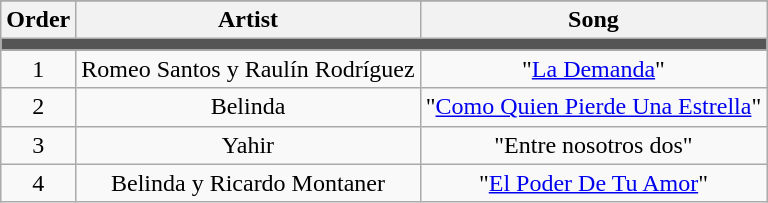<table class="wikitable" style="text-align:center;">
<tr>
</tr>
<tr>
<th>Order</th>
<th>Artist</th>
<th>Song</th>
</tr>
<tr>
<td colspan="3" style="background:#555;"></td>
</tr>
<tr>
<td>1</td>
<td>Romeo Santos y Raulín Rodríguez</td>
<td>"<a href='#'>La Demanda</a>"</td>
</tr>
<tr>
<td>2</td>
<td>Belinda</td>
<td>"<a href='#'>Como Quien Pierde Una Estrella</a>"</td>
</tr>
<tr>
<td>3</td>
<td>Yahir</td>
<td>"Entre nosotros dos"</td>
</tr>
<tr>
<td>4</td>
<td>Belinda y Ricardo Montaner</td>
<td>"<a href='#'>El Poder De Tu Amor</a>"</td>
</tr>
</table>
